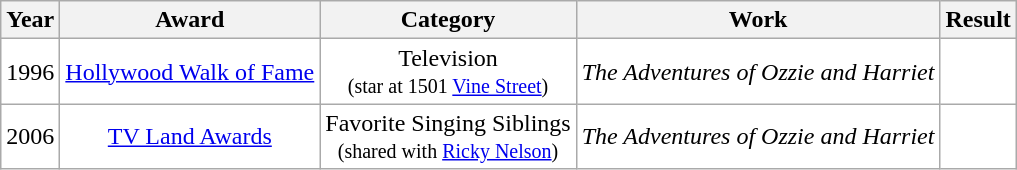<table class="wikitable" rowspan=5; style="text-align: center; background:#ffffff;">
<tr>
<th>Year</th>
<th>Award</th>
<th>Category</th>
<th>Work</th>
<th>Result</th>
</tr>
<tr>
<td>1996</td>
<td><a href='#'>Hollywood Walk of Fame</a></td>
<td>Television<br><small>(star at 1501 <a href='#'>Vine Street</a>)</small></td>
<td><em>The Adventures of Ozzie and Harriet</em></td>
<td></td>
</tr>
<tr>
<td>2006</td>
<td><a href='#'>TV Land Awards</a></td>
<td>Favorite Singing Siblings<br><small>(shared with <a href='#'>Ricky Nelson</a>)</small></td>
<td><em>The Adventures of Ozzie and Harriet</em></td>
<td></td>
</tr>
</table>
